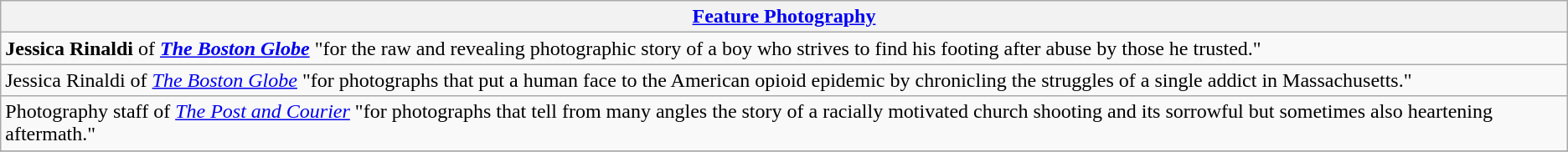<table class="wikitable" style="float:left; float:none;">
<tr>
<th><a href='#'>Feature Photography</a></th>
</tr>
<tr>
<td><strong>Jessica Rinaldi</strong> of <strong><em><a href='#'>The Boston Globe</a></em></strong> "for the raw and revealing photographic story of a boy who strives to find his footing after abuse by those he trusted."</td>
</tr>
<tr>
<td>Jessica Rinaldi of <em><a href='#'>The Boston Globe</a></em> "for photographs that put a human face to the American opioid epidemic by chronicling the struggles of a single addict in Massachusetts."</td>
</tr>
<tr>
<td>Photography staff of <em><a href='#'>The Post and Courier</a></em> "for photographs that tell from many angles the story of a racially motivated church shooting and its sorrowful but sometimes also heartening aftermath."</td>
</tr>
<tr>
</tr>
</table>
